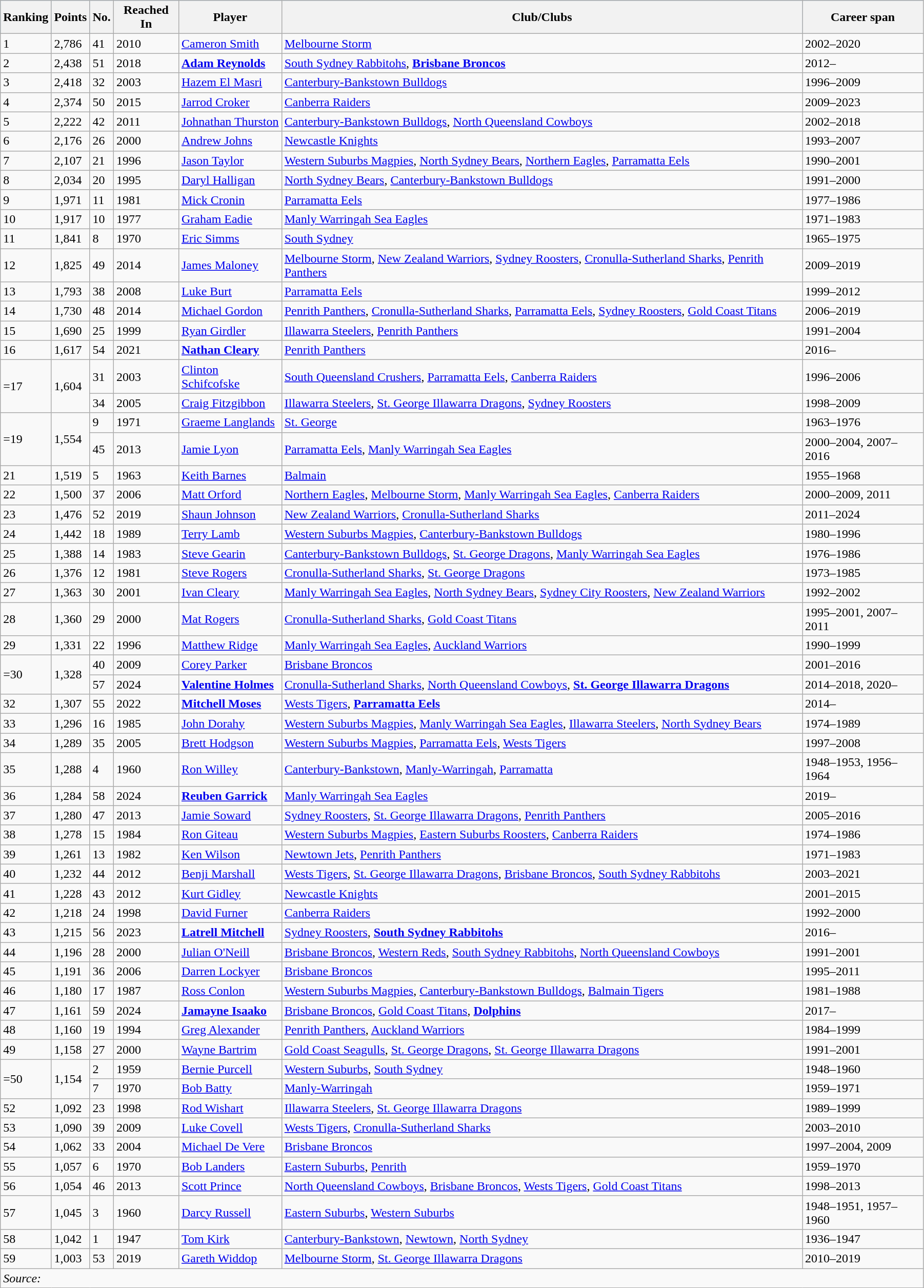<table class="wikitable sortable" width=95%>
<tr bgcolor=#87cefa>
<th>Ranking</th>
<th>Points</th>
<th>No.</th>
<th>Reached In</th>
<th>Player</th>
<th>Club/Clubs</th>
<th>Career span</th>
</tr>
<tr>
<td>1</td>
<td>2,786</td>
<td>41</td>
<td>2010</td>
<td><a href='#'>Cameron Smith</a></td>
<td><a href='#'>Melbourne Storm</a></td>
<td>2002–2020</td>
</tr>
<tr>
<td>2</td>
<td>2,438</td>
<td>51</td>
<td>2018</td>
<td><strong><a href='#'>Adam Reynolds</a></strong></td>
<td><a href='#'>South Sydney Rabbitohs</a>, <strong><a href='#'>Brisbane Broncos</a></strong></td>
<td>2012–</td>
</tr>
<tr>
<td>3</td>
<td>2,418</td>
<td>32</td>
<td>2003</td>
<td><a href='#'>Hazem El Masri</a></td>
<td><a href='#'>Canterbury-Bankstown Bulldogs</a></td>
<td>1996–2009</td>
</tr>
<tr>
<td>4</td>
<td>2,374</td>
<td>50</td>
<td>2015</td>
<td><a href='#'>Jarrod Croker</a></td>
<td><a href='#'>Canberra Raiders</a></td>
<td>2009–2023</td>
</tr>
<tr>
<td>5</td>
<td>2,222</td>
<td>42</td>
<td>2011</td>
<td><a href='#'>Johnathan Thurston</a></td>
<td><a href='#'>Canterbury-Bankstown Bulldogs</a>, <a href='#'>North Queensland Cowboys</a></td>
<td>2002–2018</td>
</tr>
<tr>
<td>6</td>
<td>2,176</td>
<td>26</td>
<td>2000</td>
<td><a href='#'>Andrew Johns</a></td>
<td><a href='#'>Newcastle Knights</a></td>
<td>1993–2007</td>
</tr>
<tr>
<td>7</td>
<td>2,107</td>
<td>21</td>
<td>1996</td>
<td><a href='#'>Jason Taylor</a></td>
<td><a href='#'>Western Suburbs Magpies</a>, <a href='#'>North Sydney Bears</a>, <a href='#'>Northern Eagles</a>, <a href='#'>Parramatta Eels</a></td>
<td>1990–2001</td>
</tr>
<tr>
<td>8</td>
<td>2,034</td>
<td>20</td>
<td>1995</td>
<td><a href='#'>Daryl Halligan</a></td>
<td><a href='#'>North Sydney Bears</a>, <a href='#'>Canterbury-Bankstown Bulldogs</a></td>
<td>1991–2000</td>
</tr>
<tr>
<td>9</td>
<td>1,971</td>
<td>11</td>
<td>1981</td>
<td><a href='#'>Mick Cronin</a></td>
<td><a href='#'>Parramatta Eels</a></td>
<td>1977–1986</td>
</tr>
<tr>
<td>10</td>
<td>1,917</td>
<td>10</td>
<td>1977</td>
<td><a href='#'>Graham Eadie</a></td>
<td><a href='#'>Manly Warringah Sea Eagles</a></td>
<td>1971–1983</td>
</tr>
<tr>
<td>11</td>
<td>1,841</td>
<td>8</td>
<td>1970</td>
<td><a href='#'>Eric Simms</a></td>
<td><a href='#'>South Sydney</a></td>
<td>1965–1975</td>
</tr>
<tr>
<td>12</td>
<td>1,825</td>
<td>49</td>
<td>2014</td>
<td><a href='#'>James Maloney</a></td>
<td><a href='#'>Melbourne Storm</a>, <a href='#'>New Zealand Warriors</a>, <a href='#'>Sydney Roosters</a>, <a href='#'>Cronulla-Sutherland Sharks</a>, <a href='#'>Penrith Panthers</a></td>
<td>2009–2019</td>
</tr>
<tr>
<td>13</td>
<td>1,793</td>
<td>38</td>
<td>2008</td>
<td><a href='#'>Luke Burt</a></td>
<td><a href='#'>Parramatta Eels</a></td>
<td>1999–2012</td>
</tr>
<tr>
<td>14</td>
<td>1,730</td>
<td>48</td>
<td>2014</td>
<td><a href='#'>Michael Gordon</a></td>
<td><a href='#'>Penrith Panthers</a>, <a href='#'>Cronulla-Sutherland Sharks</a>, <a href='#'>Parramatta Eels</a>, <a href='#'>Sydney Roosters</a>, <a href='#'>Gold Coast Titans</a></td>
<td>2006–2019</td>
</tr>
<tr>
<td>15</td>
<td>1,690</td>
<td>25</td>
<td>1999</td>
<td><a href='#'>Ryan Girdler</a></td>
<td><a href='#'>Illawarra Steelers</a>, <a href='#'>Penrith Panthers</a></td>
<td>1991–2004</td>
</tr>
<tr>
<td>16</td>
<td>1,617</td>
<td>54</td>
<td>2021</td>
<td><strong><a href='#'>Nathan Cleary</a></strong></td>
<td><a href='#'>Penrith Panthers</a></td>
<td>2016–</td>
</tr>
<tr>
<td rowspan="2">=17</td>
<td rowspan="2">1,604</td>
<td>31</td>
<td>2003</td>
<td><a href='#'>Clinton Schifcofske</a></td>
<td><a href='#'>South Queensland Crushers</a>, <a href='#'>Parramatta Eels</a>, <a href='#'>Canberra Raiders</a></td>
<td>1996–2006</td>
</tr>
<tr>
<td>34</td>
<td>2005</td>
<td><a href='#'>Craig Fitzgibbon</a></td>
<td><a href='#'>Illawarra Steelers</a>, <a href='#'>St. George Illawarra Dragons</a>, <a href='#'>Sydney Roosters</a></td>
<td>1998–2009</td>
</tr>
<tr>
<td rowspan="2">=19</td>
<td rowspan="2">1,554</td>
<td>9</td>
<td>1971</td>
<td><a href='#'>Graeme Langlands</a></td>
<td><a href='#'>St. George</a></td>
<td>1963–1976</td>
</tr>
<tr>
<td>45</td>
<td>2013</td>
<td><a href='#'>Jamie Lyon</a></td>
<td><a href='#'>Parramatta Eels</a>, <a href='#'>Manly Warringah Sea Eagles</a></td>
<td>2000–2004, 2007–2016</td>
</tr>
<tr>
<td>21</td>
<td>1,519</td>
<td>5</td>
<td>1963</td>
<td><a href='#'>Keith Barnes</a></td>
<td><a href='#'>Balmain</a></td>
<td>1955–1968</td>
</tr>
<tr>
<td>22</td>
<td>1,500</td>
<td>37</td>
<td>2006</td>
<td><a href='#'>Matt Orford</a></td>
<td><a href='#'>Northern Eagles</a>, <a href='#'>Melbourne Storm</a>, <a href='#'>Manly Warringah Sea Eagles</a>, <a href='#'>Canberra Raiders</a></td>
<td>2000–2009, 2011</td>
</tr>
<tr>
<td>23</td>
<td>1,476</td>
<td>52</td>
<td>2019</td>
<td><a href='#'>Shaun Johnson</a></td>
<td><a href='#'>New Zealand Warriors</a>, <a href='#'>Cronulla-Sutherland Sharks</a></td>
<td>2011–2024</td>
</tr>
<tr>
<td>24</td>
<td>1,442</td>
<td>18</td>
<td>1989</td>
<td><a href='#'>Terry Lamb</a></td>
<td><a href='#'>Western Suburbs Magpies</a>, <a href='#'>Canterbury-Bankstown Bulldogs</a></td>
<td>1980–1996</td>
</tr>
<tr>
<td>25</td>
<td>1,388</td>
<td>14</td>
<td>1983</td>
<td><a href='#'>Steve Gearin</a></td>
<td><a href='#'>Canterbury-Bankstown Bulldogs</a>, <a href='#'>St. George Dragons</a>, <a href='#'>Manly Warringah Sea Eagles</a></td>
<td>1976–1986</td>
</tr>
<tr>
<td>26</td>
<td>1,376</td>
<td>12</td>
<td>1981</td>
<td><a href='#'>Steve Rogers</a></td>
<td><a href='#'>Cronulla-Sutherland Sharks</a>, <a href='#'>St. George Dragons</a></td>
<td>1973–1985</td>
</tr>
<tr>
<td>27</td>
<td>1,363</td>
<td>30</td>
<td>2001</td>
<td><a href='#'>Ivan Cleary</a></td>
<td><a href='#'>Manly Warringah Sea Eagles</a>, <a href='#'>North Sydney Bears</a>, <a href='#'>Sydney City Roosters</a>, <a href='#'>New Zealand Warriors</a></td>
<td>1992–2002</td>
</tr>
<tr>
<td>28</td>
<td>1,360</td>
<td>29</td>
<td>2000</td>
<td><a href='#'>Mat Rogers</a></td>
<td><a href='#'>Cronulla-Sutherland Sharks</a>, <a href='#'>Gold Coast Titans</a></td>
<td>1995–2001, 2007–2011</td>
</tr>
<tr>
<td>29</td>
<td>1,331</td>
<td>22</td>
<td>1996</td>
<td><a href='#'>Matthew Ridge</a></td>
<td><a href='#'>Manly Warringah Sea Eagles</a>, <a href='#'>Auckland Warriors</a></td>
<td>1990–1999</td>
</tr>
<tr>
<td rowspan="2">=30</td>
<td rowspan="2">1,328</td>
<td>40</td>
<td>2009</td>
<td><a href='#'>Corey Parker</a></td>
<td><a href='#'>Brisbane Broncos</a></td>
<td>2001–2016</td>
</tr>
<tr>
<td>57</td>
<td>2024</td>
<td><strong><a href='#'>Valentine Holmes</a></strong></td>
<td><a href='#'>Cronulla-Sutherland Sharks</a>, <a href='#'>North Queensland Cowboys</a>, <strong><a href='#'>St. George Illawarra Dragons</a></strong></td>
<td>2014–2018, 2020–</td>
</tr>
<tr>
<td>32</td>
<td>1,307</td>
<td>55</td>
<td>2022</td>
<td><strong><a href='#'>Mitchell Moses</a></strong></td>
<td><a href='#'>Wests Tigers</a>, <strong><a href='#'>Parramatta Eels</a></strong></td>
<td>2014–</td>
</tr>
<tr>
<td>33</td>
<td>1,296</td>
<td>16</td>
<td>1985</td>
<td><a href='#'>John Dorahy</a></td>
<td><a href='#'>Western Suburbs Magpies</a>, <a href='#'>Manly Warringah Sea Eagles</a>, <a href='#'>Illawarra Steelers</a>, <a href='#'>North Sydney Bears</a></td>
<td>1974–1989</td>
</tr>
<tr>
<td>34</td>
<td>1,289</td>
<td>35</td>
<td>2005</td>
<td><a href='#'>Brett Hodgson</a></td>
<td><a href='#'>Western Suburbs Magpies</a>, <a href='#'>Parramatta Eels</a>, <a href='#'>Wests Tigers</a></td>
<td>1997–2008</td>
</tr>
<tr>
<td>35</td>
<td>1,288</td>
<td>4</td>
<td>1960</td>
<td><a href='#'>Ron Willey</a></td>
<td><a href='#'>Canterbury-Bankstown</a>, <a href='#'>Manly-Warringah</a>, <a href='#'>Parramatta</a></td>
<td>1948–1953, 1956–1964</td>
</tr>
<tr>
<td>36</td>
<td>1,284</td>
<td>58</td>
<td>2024</td>
<td><strong><a href='#'>Reuben Garrick</a></strong></td>
<td><a href='#'>Manly Warringah Sea Eagles</a></td>
<td>2019–</td>
</tr>
<tr>
<td>37</td>
<td>1,280</td>
<td>47</td>
<td>2013</td>
<td><a href='#'>Jamie Soward</a></td>
<td><a href='#'>Sydney Roosters</a>, <a href='#'>St. George Illawarra Dragons</a>, <a href='#'>Penrith Panthers</a></td>
<td>2005–2016</td>
</tr>
<tr>
<td>38</td>
<td>1,278</td>
<td>15</td>
<td>1984</td>
<td><a href='#'>Ron Giteau</a></td>
<td><a href='#'>Western Suburbs Magpies</a>, <a href='#'>Eastern Suburbs Roosters</a>, <a href='#'>Canberra Raiders</a></td>
<td>1974–1986</td>
</tr>
<tr>
<td>39</td>
<td>1,261</td>
<td>13</td>
<td>1982</td>
<td><a href='#'>Ken Wilson</a></td>
<td><a href='#'>Newtown Jets</a>, <a href='#'>Penrith Panthers</a></td>
<td>1971–1983</td>
</tr>
<tr>
<td>40</td>
<td>1,232</td>
<td>44</td>
<td>2012</td>
<td><a href='#'>Benji Marshall</a></td>
<td><a href='#'>Wests Tigers</a>, <a href='#'>St. George Illawarra Dragons</a>, <a href='#'>Brisbane Broncos</a>, <a href='#'>South Sydney Rabbitohs</a></td>
<td>2003–2021</td>
</tr>
<tr>
<td>41</td>
<td>1,228</td>
<td>43</td>
<td>2012</td>
<td><a href='#'>Kurt Gidley</a></td>
<td><a href='#'>Newcastle Knights</a></td>
<td>2001–2015</td>
</tr>
<tr>
<td>42</td>
<td>1,218</td>
<td>24</td>
<td>1998</td>
<td><a href='#'>David Furner</a></td>
<td><a href='#'>Canberra Raiders</a></td>
<td>1992–2000</td>
</tr>
<tr>
<td>43</td>
<td>1,215</td>
<td>56</td>
<td>2023</td>
<td><strong><a href='#'>Latrell Mitchell</a></strong></td>
<td><a href='#'>Sydney Roosters</a>, <strong><a href='#'>South Sydney Rabbitohs</a></strong></td>
<td>2016–</td>
</tr>
<tr>
<td>44</td>
<td>1,196</td>
<td>28</td>
<td>2000</td>
<td><a href='#'>Julian O'Neill</a></td>
<td><a href='#'>Brisbane Broncos</a>, <a href='#'>Western Reds</a>, <a href='#'>South Sydney Rabbitohs</a>, <a href='#'>North Queensland Cowboys</a></td>
<td>1991–2001</td>
</tr>
<tr>
<td>45</td>
<td>1,191</td>
<td>36</td>
<td>2006</td>
<td><a href='#'>Darren Lockyer</a></td>
<td><a href='#'>Brisbane Broncos</a></td>
<td>1995–2011</td>
</tr>
<tr>
<td>46</td>
<td>1,180</td>
<td>17</td>
<td>1987</td>
<td><a href='#'>Ross Conlon</a></td>
<td><a href='#'>Western Suburbs Magpies</a>, <a href='#'>Canterbury-Bankstown Bulldogs</a>, <a href='#'>Balmain Tigers</a></td>
<td>1981–1988</td>
</tr>
<tr>
<td>47</td>
<td>1,161</td>
<td>59</td>
<td>2024</td>
<td><strong><a href='#'>Jamayne Isaako</a></strong></td>
<td><a href='#'>Brisbane Broncos</a>, <a href='#'>Gold Coast Titans</a>, <strong><a href='#'>Dolphins</a></strong></td>
<td>2017–</td>
</tr>
<tr>
<td>48</td>
<td>1,160</td>
<td>19</td>
<td>1994</td>
<td><a href='#'>Greg Alexander</a></td>
<td><a href='#'>Penrith Panthers</a>, <a href='#'>Auckland Warriors</a></td>
<td>1984–1999</td>
</tr>
<tr>
<td>49</td>
<td>1,158</td>
<td>27</td>
<td>2000</td>
<td><a href='#'>Wayne Bartrim</a></td>
<td><a href='#'>Gold Coast Seagulls</a>, <a href='#'>St. George Dragons</a>, <a href='#'>St. George Illawarra Dragons</a></td>
<td>1991–2001</td>
</tr>
<tr>
<td rowspan="2">=50</td>
<td rowspan="2">1,154</td>
<td>2</td>
<td>1959</td>
<td><a href='#'>Bernie Purcell</a></td>
<td><a href='#'>Western Suburbs</a>, <a href='#'>South Sydney</a></td>
<td>1948–1960</td>
</tr>
<tr>
<td>7</td>
<td>1970</td>
<td><a href='#'>Bob Batty</a></td>
<td><a href='#'>Manly-Warringah</a></td>
<td>1959–1971</td>
</tr>
<tr>
<td>52</td>
<td>1,092</td>
<td>23</td>
<td>1998</td>
<td><a href='#'>Rod Wishart</a></td>
<td><a href='#'>Illawarra Steelers</a>, <a href='#'>St. George Illawarra Dragons</a></td>
<td>1989–1999</td>
</tr>
<tr>
<td>53</td>
<td>1,090</td>
<td>39</td>
<td>2009</td>
<td><a href='#'>Luke Covell</a></td>
<td><a href='#'>Wests Tigers</a>, <a href='#'>Cronulla-Sutherland Sharks</a></td>
<td>2003–2010</td>
</tr>
<tr>
<td>54</td>
<td>1,062</td>
<td>33</td>
<td>2004</td>
<td><a href='#'>Michael De Vere</a></td>
<td><a href='#'>Brisbane Broncos</a></td>
<td>1997–2004, 2009</td>
</tr>
<tr>
<td>55</td>
<td>1,057</td>
<td>6</td>
<td>1970</td>
<td><a href='#'>Bob Landers</a></td>
<td><a href='#'>Eastern Suburbs</a>, <a href='#'>Penrith</a></td>
<td>1959–1970</td>
</tr>
<tr>
<td>56</td>
<td>1,054</td>
<td>46</td>
<td>2013</td>
<td><a href='#'>Scott Prince</a></td>
<td><a href='#'>North Queensland Cowboys</a>, <a href='#'>Brisbane Broncos</a>, <a href='#'>Wests Tigers</a>, <a href='#'>Gold Coast Titans</a></td>
<td>1998–2013</td>
</tr>
<tr>
<td>57</td>
<td>1,045</td>
<td>3</td>
<td>1960</td>
<td><a href='#'>Darcy Russell</a></td>
<td><a href='#'>Eastern Suburbs</a>, <a href='#'>Western Suburbs</a></td>
<td>1948–1951, 1957–1960</td>
</tr>
<tr>
<td>58</td>
<td>1,042</td>
<td>1</td>
<td>1947</td>
<td><a href='#'>Tom Kirk</a></td>
<td><a href='#'>Canterbury-Bankstown</a>, <a href='#'>Newtown</a>, <a href='#'>North Sydney</a></td>
<td>1936–1947</td>
</tr>
<tr>
<td>59</td>
<td>1,003</td>
<td>53</td>
<td>2019</td>
<td><a href='#'>Gareth Widdop</a></td>
<td><a href='#'>Melbourne Storm</a>, <a href='#'>St. George Illawarra Dragons</a></td>
<td>2010–2019</td>
</tr>
<tr>
<td colspan=7><em>Source:  </em></td>
</tr>
</table>
